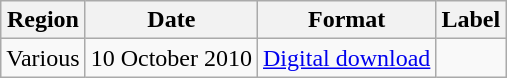<table class="wikitable">
<tr>
<th>Region</th>
<th>Date</th>
<th>Format</th>
<th>Label</th>
</tr>
<tr>
<td>Various</td>
<td>10 October 2010</td>
<td><a href='#'>Digital download</a></td>
<td></td>
</tr>
</table>
